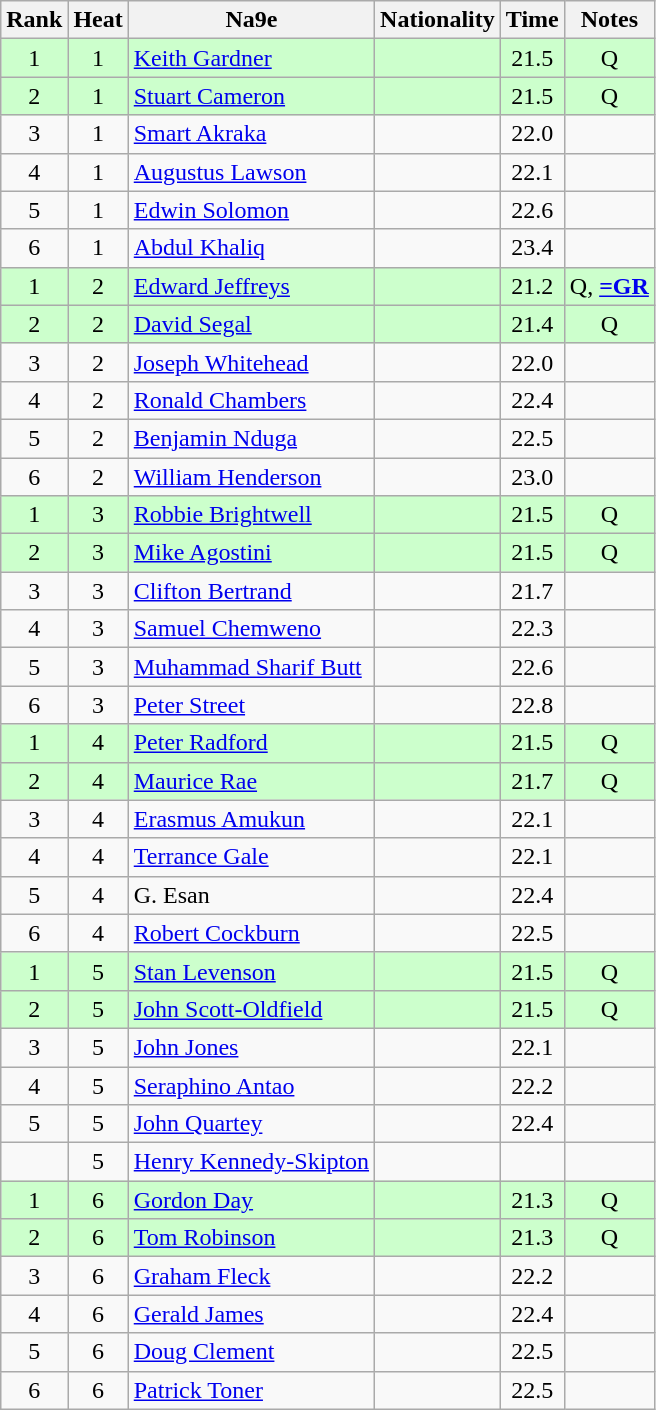<table class="wikitable sortable" style="text-align:center">
<tr>
<th>Rank</th>
<th>Heat</th>
<th>Na9e</th>
<th>Nationality</th>
<th>Time</th>
<th>Notes</th>
</tr>
<tr bgcolor=ccffcc>
<td>1</td>
<td>1</td>
<td align=left><a href='#'>Keith Gardner</a></td>
<td align=left></td>
<td>21.5</td>
<td>Q</td>
</tr>
<tr bgcolor=ccffcc>
<td>2</td>
<td>1</td>
<td align=left><a href='#'>Stuart Cameron</a></td>
<td align=left></td>
<td>21.5</td>
<td>Q</td>
</tr>
<tr>
<td>3</td>
<td>1</td>
<td align=left><a href='#'>Smart Akraka</a></td>
<td align=left></td>
<td>22.0</td>
<td></td>
</tr>
<tr>
<td>4</td>
<td>1</td>
<td align=left><a href='#'>Augustus Lawson</a></td>
<td align=left></td>
<td>22.1</td>
<td></td>
</tr>
<tr>
<td>5</td>
<td>1</td>
<td align=left><a href='#'>Edwin Solomon</a></td>
<td align=left></td>
<td>22.6</td>
<td></td>
</tr>
<tr>
<td>6</td>
<td>1</td>
<td align=left><a href='#'>Abdul Khaliq</a></td>
<td align=left></td>
<td>23.4</td>
<td></td>
</tr>
<tr bgcolor=ccffcc>
<td>1</td>
<td>2</td>
<td align=left><a href='#'>Edward Jeffreys</a></td>
<td align=left></td>
<td>21.2</td>
<td>Q, <strong><a href='#'>=GR</a></strong></td>
</tr>
<tr bgcolor=ccffcc>
<td>2</td>
<td>2</td>
<td align=left><a href='#'>David Segal</a></td>
<td align=left></td>
<td>21.4</td>
<td>Q</td>
</tr>
<tr>
<td>3</td>
<td>2</td>
<td align=left><a href='#'>Joseph Whitehead</a></td>
<td align=left></td>
<td>22.0</td>
<td></td>
</tr>
<tr>
<td>4</td>
<td>2</td>
<td align=left><a href='#'>Ronald Chambers</a></td>
<td align=left></td>
<td>22.4</td>
<td></td>
</tr>
<tr>
<td>5</td>
<td>2</td>
<td align=left><a href='#'>Benjamin Nduga</a></td>
<td align=left></td>
<td>22.5</td>
<td></td>
</tr>
<tr>
<td>6</td>
<td>2</td>
<td align=left><a href='#'>William Henderson</a></td>
<td align=left></td>
<td>23.0</td>
<td></td>
</tr>
<tr bgcolor=ccffcc>
<td>1</td>
<td>3</td>
<td align=left><a href='#'>Robbie Brightwell</a></td>
<td align=left></td>
<td>21.5</td>
<td>Q</td>
</tr>
<tr bgcolor=ccffcc>
<td>2</td>
<td>3</td>
<td align=left><a href='#'>Mike Agostini</a></td>
<td align=left></td>
<td>21.5</td>
<td>Q</td>
</tr>
<tr>
<td>3</td>
<td>3</td>
<td align=left><a href='#'>Clifton Bertrand</a></td>
<td align=left></td>
<td>21.7</td>
<td></td>
</tr>
<tr>
<td>4</td>
<td>3</td>
<td align=left><a href='#'>Samuel Chemweno</a></td>
<td align=left></td>
<td>22.3</td>
<td></td>
</tr>
<tr>
<td>5</td>
<td>3</td>
<td align=left><a href='#'>Muhammad Sharif Butt</a></td>
<td align=left></td>
<td>22.6</td>
<td></td>
</tr>
<tr>
<td>6</td>
<td>3</td>
<td align=left><a href='#'>Peter Street</a></td>
<td align=left></td>
<td>22.8</td>
<td></td>
</tr>
<tr bgcolor=ccffcc>
<td>1</td>
<td>4</td>
<td align=left><a href='#'>Peter Radford</a></td>
<td align=left></td>
<td>21.5</td>
<td>Q</td>
</tr>
<tr bgcolor=ccffcc>
<td>2</td>
<td>4</td>
<td align=left><a href='#'>Maurice Rae</a></td>
<td align=left></td>
<td>21.7</td>
<td>Q</td>
</tr>
<tr>
<td>3</td>
<td>4</td>
<td align=left><a href='#'>Erasmus Amukun</a></td>
<td align=left></td>
<td>22.1</td>
<td></td>
</tr>
<tr>
<td>4</td>
<td>4</td>
<td align=left><a href='#'>Terrance Gale</a></td>
<td align=left></td>
<td>22.1</td>
<td></td>
</tr>
<tr>
<td>5</td>
<td>4</td>
<td align=left>G. Esan</td>
<td align=left></td>
<td>22.4</td>
<td></td>
</tr>
<tr>
<td>6</td>
<td>4</td>
<td align=left><a href='#'>Robert Cockburn</a></td>
<td align=left></td>
<td>22.5</td>
<td></td>
</tr>
<tr bgcolor=ccffcc>
<td>1</td>
<td>5</td>
<td align=left><a href='#'>Stan Levenson</a></td>
<td align=left></td>
<td>21.5</td>
<td>Q</td>
</tr>
<tr bgcolor=ccffcc>
<td>2</td>
<td>5</td>
<td align=left><a href='#'>John Scott-Oldfield</a></td>
<td align=left></td>
<td>21.5</td>
<td>Q</td>
</tr>
<tr>
<td>3</td>
<td>5</td>
<td align=left><a href='#'>John Jones</a></td>
<td align=left></td>
<td>22.1</td>
<td></td>
</tr>
<tr>
<td>4</td>
<td>5</td>
<td align=left><a href='#'>Seraphino Antao</a></td>
<td align=left></td>
<td>22.2</td>
<td></td>
</tr>
<tr>
<td>5</td>
<td>5</td>
<td align=left><a href='#'>John Quartey</a></td>
<td align=left></td>
<td>22.4</td>
<td></td>
</tr>
<tr>
<td></td>
<td>5</td>
<td align=left><a href='#'>Henry Kennedy-Skipton</a></td>
<td align=left></td>
<td></td>
<td></td>
</tr>
<tr bgcolor=ccffcc>
<td>1</td>
<td>6</td>
<td align=left><a href='#'>Gordon Day</a></td>
<td align=left></td>
<td>21.3</td>
<td>Q</td>
</tr>
<tr bgcolor=ccffcc>
<td>2</td>
<td>6</td>
<td align=left><a href='#'>Tom Robinson</a></td>
<td align=left></td>
<td>21.3</td>
<td>Q</td>
</tr>
<tr>
<td>3</td>
<td>6</td>
<td align=left><a href='#'>Graham Fleck</a></td>
<td align=left></td>
<td>22.2</td>
<td></td>
</tr>
<tr>
<td>4</td>
<td>6</td>
<td align=left><a href='#'>Gerald James</a></td>
<td align=left></td>
<td>22.4</td>
<td></td>
</tr>
<tr>
<td>5</td>
<td>6</td>
<td align=left><a href='#'>Doug Clement</a></td>
<td align=left></td>
<td>22.5</td>
<td></td>
</tr>
<tr>
<td>6</td>
<td>6</td>
<td align=left><a href='#'>Patrick Toner</a></td>
<td align=left></td>
<td>22.5</td>
<td></td>
</tr>
</table>
